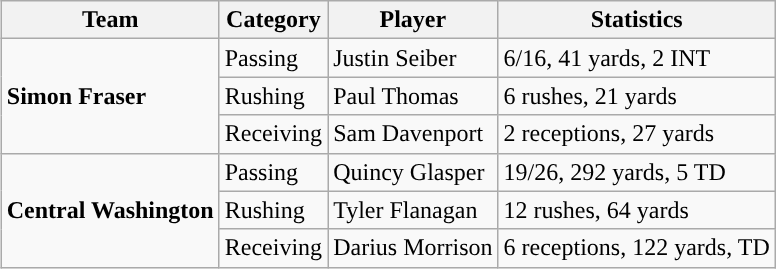<table class="wikitable" style="float: right;">
<tr>
<th>Team</th>
<th>Category</th>
<th>Player</th>
<th>Statistics</th>
</tr>
<tr>
<td rowspan=3><strong>Simon Fraser</strong></td>
<td>Passing</td>
<td>Justin Seiber</td>
<td>6/16, 41 yards, 2 INT</td>
</tr>
<tr>
<td>Rushing</td>
<td>Paul Thomas</td>
<td>6 rushes, 21 yards</td>
</tr>
<tr>
<td>Receiving</td>
<td>Sam Davenport</td>
<td>2 receptions, 27 yards</td>
</tr>
<tr>
<td rowspan=3><strong>Central Washington</strong></td>
<td>Passing</td>
<td>Quincy Glasper</td>
<td>19/26, 292 yards, 5 TD</td>
</tr>
<tr>
<td>Rushing</td>
<td>Tyler Flanagan</td>
<td>12 rushes, 64 yards</td>
</tr>
<tr>
<td>Receiving</td>
<td>Darius Morrison</td>
<td>6 receptions, 122 yards, TD</td>
</tr>
</table>
